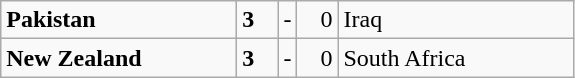<table class="wikitable">
<tr>
<td width=150> <strong>Pakistan</strong></td>
<td style="width:20px; text-align:left;"><strong>3</strong></td>
<td>-</td>
<td style="width:20px; text-align:right;">0</td>
<td width=150> Iraq</td>
</tr>
<tr>
<td> <strong>New Zealand</strong></td>
<td style="text-align:left;"><strong>3</strong></td>
<td>-</td>
<td style="text-align:right;">0</td>
<td> South Africa</td>
</tr>
</table>
